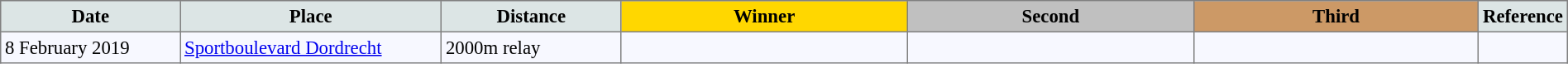<table bgcolor="#f7f8ff" cellpadding="3" cellspacing="0" border="1" style="font-size: 95%; border: gray solid 1px; border-collapse: collapse;">
<tr bgcolor="#cccccc" (1>
<td width="150" align="center" bgcolor="#dce5e5"><strong>Date</strong></td>
<td width="220" align="center" bgcolor="#dce5e5"><strong>Place</strong></td>
<td width="150" align="center" bgcolor="#dce5e5"><strong>Distance</strong></td>
<td align="center" bgcolor="gold" width="250"><strong>Winner</strong></td>
<td align="center" bgcolor="silver" width="250"><strong>Second</strong></td>
<td width="250" align="center" bgcolor="#cc9966"><strong>Third</strong></td>
<td width="30" align="center" bgcolor="#dce5e5"><strong>Reference</strong></td>
</tr>
<tr align="left">
<td>8 February 2019</td>
<td><a href='#'>Sportboulevard Dordrecht</a></td>
<td>2000m relay</td>
<td></td>
<td></td>
<td></td>
<td></td>
</tr>
</table>
